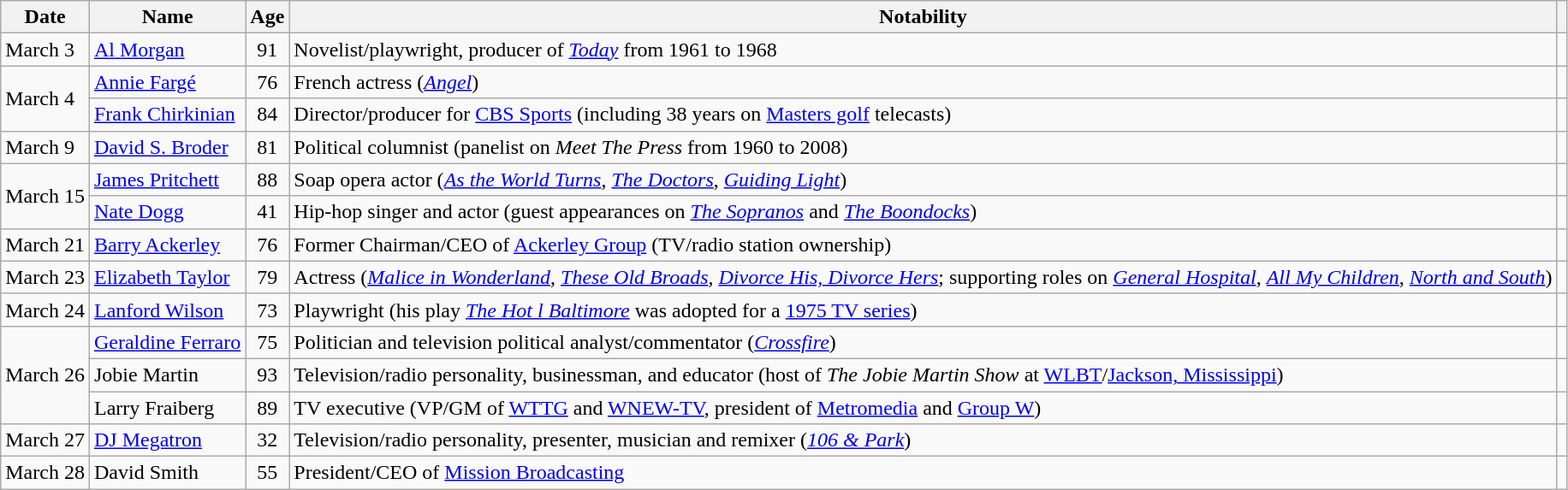<table class="wikitable sortable">
<tr ">
<th>Date</th>
<th>Name</th>
<th>Age</th>
<th>Notability</th>
<th class="unsortable"></th>
</tr>
<tr>
<td>March 3</td>
<td><a href='#'>Al Morgan</a></td>
<td style="text-align:center;">91</td>
<td>Novelist/playwright, producer of <em><a href='#'>Today</a></em> from 1961 to 1968</td>
<td></td>
</tr>
<tr>
<td rowspan="2">March 4</td>
<td><a href='#'>Annie Fargé</a></td>
<td style="text-align:center;">76</td>
<td>French actress (<em><a href='#'>Angel</a></em>)</td>
<td></td>
</tr>
<tr>
<td><a href='#'>Frank Chirkinian</a></td>
<td style="text-align:center;">84</td>
<td>Director/producer for <a href='#'>CBS Sports</a> (including 38 years on <a href='#'>Masters golf</a> telecasts)</td>
<td></td>
</tr>
<tr>
<td>March 9</td>
<td><a href='#'>David S. Broder</a></td>
<td style="text-align:center;">81</td>
<td>Political columnist (panelist on <em>Meet The Press</em> from 1960 to 2008)</td>
<td></td>
</tr>
<tr>
<td rowspan="2">March 15</td>
<td><a href='#'>James Pritchett</a></td>
<td style="text-align:center;">88</td>
<td>Soap opera actor (<em><a href='#'>As the World Turns</a></em>, <em><a href='#'>The Doctors</a></em>, <em><a href='#'>Guiding Light</a></em>)</td>
<td></td>
</tr>
<tr>
<td><a href='#'>Nate Dogg</a></td>
<td style="text-align:center;">41</td>
<td>Hip-hop singer and actor (guest appearances on <em><a href='#'>The Sopranos</a></em> and <em><a href='#'>The Boondocks</a></em>)</td>
<td></td>
</tr>
<tr>
<td>March 21</td>
<td><a href='#'>Barry Ackerley</a></td>
<td style="text-align:center;">76</td>
<td>Former Chairman/CEO of <a href='#'>Ackerley Group</a> (TV/radio station ownership)</td>
<td></td>
</tr>
<tr>
<td>March 23</td>
<td><a href='#'>Elizabeth Taylor</a></td>
<td style="text-align:center;">79</td>
<td>Actress (<em><a href='#'>Malice in Wonderland</a></em>, <em><a href='#'>These Old Broads</a></em>, <em><a href='#'>Divorce His, Divorce Hers</a></em>; supporting roles on <em><a href='#'>General Hospital</a></em>, <em><a href='#'>All My Children</a></em>, <em><a href='#'>North and South</a></em>)</td>
<td></td>
</tr>
<tr>
<td>March 24</td>
<td><a href='#'>Lanford Wilson</a></td>
<td style="text-align:center;">73</td>
<td>Playwright (his play <em><a href='#'>The Hot l Baltimore</a></em> was adopted for a <a href='#'>1975 TV series</a>)</td>
<td></td>
</tr>
<tr>
<td rowspan="3">March 26</td>
<td><a href='#'>Geraldine Ferraro</a></td>
<td style="text-align:center;">75</td>
<td>Politician and television political analyst/commentator (<em><a href='#'>Crossfire</a></em>)</td>
<td></td>
</tr>
<tr>
<td>Jobie Martin</td>
<td style="text-align:center;">93</td>
<td>Television/radio personality, businessman, and educator (host of <em>The Jobie Martin Show</em> at <a href='#'>WLBT</a>/<a href='#'>Jackson, Mississippi</a>)</td>
<td></td>
</tr>
<tr>
<td>Larry Fraiberg</td>
<td style="text-align:center;">89</td>
<td>TV executive (VP/GM of <a href='#'>WTTG</a> and <a href='#'>WNEW-TV</a>, president of <a href='#'>Metromedia</a> and <a href='#'>Group W</a>)</td>
<td></td>
</tr>
<tr>
<td>March 27</td>
<td><a href='#'>DJ Megatron</a></td>
<td style="text-align:center;">32</td>
<td>Television/radio personality, presenter, musician and remixer (<em><a href='#'>106 & Park</a></em>)</td>
<td></td>
</tr>
<tr>
<td>March 28</td>
<td>David Smith</td>
<td style="text-align:center;">55</td>
<td>President/CEO of <a href='#'>Mission Broadcasting</a></td>
<td></td>
</tr>
</table>
